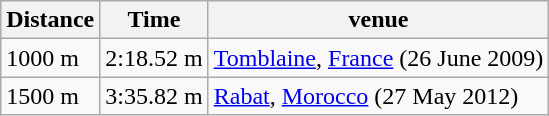<table class="wikitable">
<tr>
<th>Distance</th>
<th>Time</th>
<th>venue</th>
</tr>
<tr>
<td>1000 m</td>
<td>2:18.52 m</td>
<td><a href='#'>Tomblaine</a>, <a href='#'>France</a> (26 June 2009)</td>
</tr>
<tr>
<td>1500 m</td>
<td>3:35.82 m</td>
<td><a href='#'>Rabat</a>, <a href='#'>Morocco</a> (27 May 2012)</td>
</tr>
</table>
